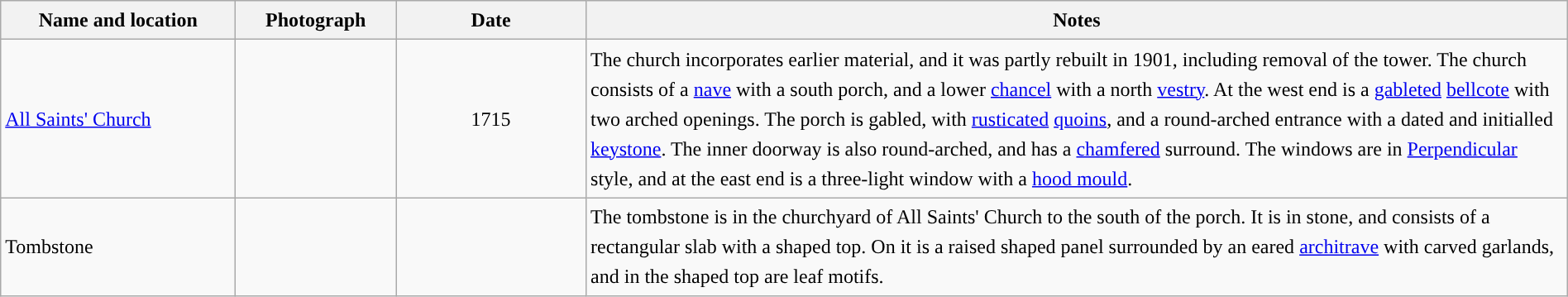<table class="wikitable sortable plainrowheaders" style="width:100%;border:0px;text-align:left;line-height:150%;">
<tr>
<th scope="col"  style="width:150px">Name and location</th>
<th scope="col"  style="width:100px" class="unsortable">Photograph</th>
<th scope="col"  style="width:120px">Date</th>
<th scope="col"  style="width:650px" class="unsortable">Notes</th>
</tr>
<tr>
<td><a href='#'>All Saints' Church</a><br><small></small></td>
<td></td>
<td align="center">1715</td>
<td>The church incorporates earlier material, and it was partly rebuilt in 1901, including removal of the tower.  The church consists of a <a href='#'>nave</a> with a south porch, and a lower <a href='#'>chancel</a> with a north <a href='#'>vestry</a>.  At the west end is a <a href='#'>gableted</a> <a href='#'>bellcote</a> with two arched openings.  The porch is gabled, with <a href='#'>rusticated</a> <a href='#'>quoins</a>, and a round-arched entrance with a dated and initialled <a href='#'>keystone</a>.  The inner doorway is also round-arched, and has a <a href='#'>chamfered</a> surround.  The windows are in <a href='#'>Perpendicular</a> style, and at the east end is a three-light window with a <a href='#'>hood mould</a>.</td>
</tr>
<tr>
<td>Tombstone<br><small></small></td>
<td></td>
<td align="center"></td>
<td>The tombstone is in the churchyard of All Saints' Church to the south of the porch.  It is in stone, and consists of a rectangular slab with a shaped top.  On it is a raised shaped panel surrounded by an eared <a href='#'>architrave</a> with carved garlands, and in the shaped top are leaf motifs.</td>
</tr>
<tr>
</tr>
</table>
